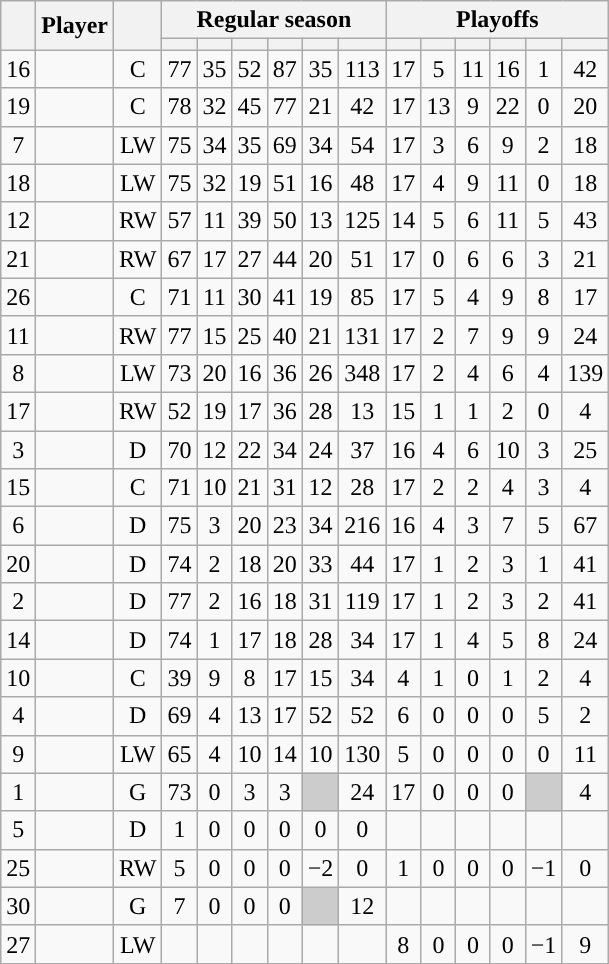<table class="wikitable sortable plainrowheaders" style="text-align:center;">
<tr>
<th scope="col" data-sort-type="number" rowspan="2"></th>
<th scope="col" rowspan="2">Player</th>
<th scope="col" rowspan="2"></th>
<th scope=colgroup colspan=6>Regular season</th>
<th scope=colgroup colspan=6>Playoffs</th>
</tr>
<tr>
<th scope="col" data-sort-type="number"></th>
<th scope="col" data-sort-type="number"></th>
<th scope="col" data-sort-type="number"></th>
<th scope="col" data-sort-type="number"></th>
<th scope="col" data-sort-type="number"></th>
<th scope="col" data-sort-type="number"></th>
<th scope="col" data-sort-type="number"></th>
<th scope="col" data-sort-type="number"></th>
<th scope="col" data-sort-type="number"></th>
<th scope="col" data-sort-type="number"></th>
<th scope="col" data-sort-type="number"></th>
<th scope="col" data-sort-type="number"></th>
</tr>
<tr>
<td scope="row">16</td>
<td align="left"></td>
<td>C</td>
<td>77</td>
<td>35</td>
<td>52</td>
<td>87</td>
<td>35</td>
<td>113</td>
<td>17</td>
<td>5</td>
<td>11</td>
<td>16</td>
<td>1</td>
<td>42</td>
</tr>
<tr>
<td scope="row">19</td>
<td align="left"></td>
<td>C</td>
<td>78</td>
<td>32</td>
<td>45</td>
<td>77</td>
<td>21</td>
<td>42</td>
<td>17</td>
<td>13</td>
<td>9</td>
<td>22</td>
<td>0</td>
<td>20</td>
</tr>
<tr>
<td scope="row">7</td>
<td align="left"></td>
<td>LW</td>
<td>75</td>
<td>34</td>
<td>35</td>
<td>69</td>
<td>34</td>
<td>54</td>
<td>17</td>
<td>3</td>
<td>6</td>
<td>9</td>
<td>2</td>
<td>18</td>
</tr>
<tr>
<td scope="row">18</td>
<td align="left"></td>
<td>LW</td>
<td>75</td>
<td>32</td>
<td>19</td>
<td>51</td>
<td>16</td>
<td>48</td>
<td>17</td>
<td>4</td>
<td>9</td>
<td>11</td>
<td>0</td>
<td>18</td>
</tr>
<tr>
<td scope="row">12</td>
<td align="left"></td>
<td>RW</td>
<td>57</td>
<td>11</td>
<td>39</td>
<td>50</td>
<td>13</td>
<td>125</td>
<td>14</td>
<td>5</td>
<td>6</td>
<td>11</td>
<td>5</td>
<td>43</td>
</tr>
<tr>
<td scope="row">21</td>
<td align="left"></td>
<td>RW</td>
<td>67</td>
<td>17</td>
<td>27</td>
<td>44</td>
<td>20</td>
<td>51</td>
<td>17</td>
<td>0</td>
<td>6</td>
<td>6</td>
<td>3</td>
<td>21</td>
</tr>
<tr>
<td scope="row">26</td>
<td align="left"></td>
<td>C</td>
<td>71</td>
<td>11</td>
<td>30</td>
<td>41</td>
<td>19</td>
<td>85</td>
<td>17</td>
<td>5</td>
<td>4</td>
<td>9</td>
<td>8</td>
<td>17</td>
</tr>
<tr>
<td scope="row">11</td>
<td align="left"></td>
<td>RW</td>
<td>77</td>
<td>15</td>
<td>25</td>
<td>40</td>
<td>21</td>
<td>131</td>
<td>17</td>
<td>2</td>
<td>7</td>
<td>9</td>
<td>9</td>
<td>24</td>
</tr>
<tr>
<td scope="row">8</td>
<td align="left"></td>
<td>LW</td>
<td>73</td>
<td>20</td>
<td>16</td>
<td>36</td>
<td>26</td>
<td>348</td>
<td>17</td>
<td>2</td>
<td>4</td>
<td>6</td>
<td>4</td>
<td>139</td>
</tr>
<tr>
<td scope="row">17</td>
<td align="left"></td>
<td>RW</td>
<td>52</td>
<td>19</td>
<td>17</td>
<td>36</td>
<td>28</td>
<td>13</td>
<td>15</td>
<td>1</td>
<td>1</td>
<td>2</td>
<td>0</td>
<td>4</td>
</tr>
<tr>
<td scope="row">3</td>
<td align="left"></td>
<td>D</td>
<td>70</td>
<td>12</td>
<td>22</td>
<td>34</td>
<td>24</td>
<td>37</td>
<td>16</td>
<td>4</td>
<td>6</td>
<td>10</td>
<td>3</td>
<td>25</td>
</tr>
<tr>
<td scope="row">15</td>
<td align="left"></td>
<td>C</td>
<td>71</td>
<td>10</td>
<td>21</td>
<td>31</td>
<td>12</td>
<td>28</td>
<td>17</td>
<td>2</td>
<td>2</td>
<td>4</td>
<td>3</td>
<td>4</td>
</tr>
<tr>
<td scope="row">6</td>
<td align="left"></td>
<td>D</td>
<td>75</td>
<td>3</td>
<td>20</td>
<td>23</td>
<td>34</td>
<td>216</td>
<td>16</td>
<td>4</td>
<td>3</td>
<td>7</td>
<td>5</td>
<td>67</td>
</tr>
<tr>
<td scope="row">20</td>
<td align="left"></td>
<td>D</td>
<td>74</td>
<td>2</td>
<td>18</td>
<td>20</td>
<td>33</td>
<td>44</td>
<td>17</td>
<td>1</td>
<td>2</td>
<td>3</td>
<td>1</td>
<td>41</td>
</tr>
<tr>
<td scope="row">2</td>
<td align="left"></td>
<td>D</td>
<td>77</td>
<td>2</td>
<td>16</td>
<td>18</td>
<td>31</td>
<td>119</td>
<td>17</td>
<td>1</td>
<td>2</td>
<td>3</td>
<td>2</td>
<td>41</td>
</tr>
<tr>
<td scope="row">14</td>
<td align="left"></td>
<td>D</td>
<td>74</td>
<td>1</td>
<td>17</td>
<td>18</td>
<td>28</td>
<td>34</td>
<td>17</td>
<td>1</td>
<td>4</td>
<td>5</td>
<td>8</td>
<td>24</td>
</tr>
<tr>
<td scope="row">10</td>
<td align="left"></td>
<td>C</td>
<td>39</td>
<td>9</td>
<td>8</td>
<td>17</td>
<td>15</td>
<td>34</td>
<td>4</td>
<td>1</td>
<td>0</td>
<td>1</td>
<td>2</td>
<td>4</td>
</tr>
<tr>
<td scope="row">4</td>
<td align="left"></td>
<td>D</td>
<td>69</td>
<td>4</td>
<td>13</td>
<td>17</td>
<td>52</td>
<td>52</td>
<td>6</td>
<td>0</td>
<td>0</td>
<td>0</td>
<td>5</td>
<td>2</td>
</tr>
<tr>
<td scope="row">9</td>
<td align="left"></td>
<td>LW</td>
<td>65</td>
<td>4</td>
<td>10</td>
<td>14</td>
<td>10</td>
<td>130</td>
<td>5</td>
<td>0</td>
<td>0</td>
<td>0</td>
<td>0</td>
<td>11</td>
</tr>
<tr>
<td scope="row">1</td>
<td align="left"></td>
<td>G</td>
<td>73</td>
<td>0</td>
<td>3</td>
<td>3</td>
<td style="background:#ccc"></td>
<td>24</td>
<td>17</td>
<td>0</td>
<td>0</td>
<td>0</td>
<td style="background:#ccc"></td>
<td>4</td>
</tr>
<tr>
<td scope="row">5</td>
<td align="left"></td>
<td>D</td>
<td>1</td>
<td>0</td>
<td>0</td>
<td>0</td>
<td>0</td>
<td>0</td>
<td></td>
<td></td>
<td></td>
<td></td>
<td></td>
<td></td>
</tr>
<tr>
<td scope="row">25</td>
<td align="left"></td>
<td>RW</td>
<td>5</td>
<td>0</td>
<td>0</td>
<td>0</td>
<td>−2</td>
<td>0</td>
<td>1</td>
<td>0</td>
<td>0</td>
<td>0</td>
<td>−1</td>
<td>0</td>
</tr>
<tr>
<td scope="row">30</td>
<td align="left"></td>
<td>G</td>
<td>7</td>
<td>0</td>
<td>0</td>
<td>0</td>
<td style="background:#ccc"></td>
<td>12</td>
<td></td>
<td></td>
<td></td>
<td></td>
<td></td>
<td></td>
</tr>
<tr>
<td scope="row">27</td>
<td align="left"></td>
<td>LW</td>
<td></td>
<td></td>
<td></td>
<td></td>
<td></td>
<td></td>
<td>8</td>
<td>0</td>
<td>0</td>
<td>0</td>
<td>−1</td>
<td>9</td>
</tr>
</table>
